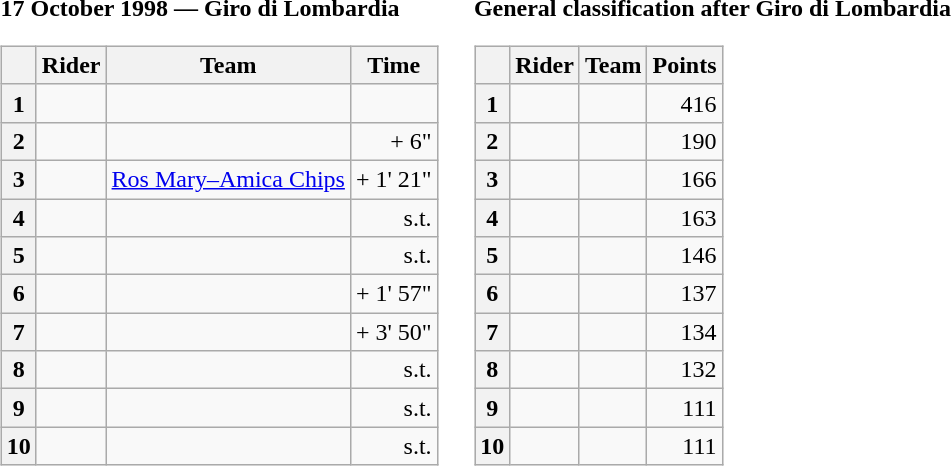<table>
<tr>
<td><strong>17 October 1998 — Giro di Lombardia </strong><br><table class="wikitable">
<tr>
<th></th>
<th>Rider</th>
<th>Team</th>
<th>Time</th>
</tr>
<tr>
<th>1</th>
<td></td>
<td></td>
<td align="right"></td>
</tr>
<tr>
<th>2</th>
<td></td>
<td></td>
<td align="right">+ 6"</td>
</tr>
<tr>
<th>3</th>
<td></td>
<td><a href='#'>Ros Mary–Amica Chips</a></td>
<td align="right">+ 1' 21"</td>
</tr>
<tr>
<th>4</th>
<td> </td>
<td></td>
<td align="right">s.t.</td>
</tr>
<tr>
<th>5</th>
<td></td>
<td></td>
<td align="right">s.t.</td>
</tr>
<tr>
<th>6</th>
<td></td>
<td></td>
<td align="right">+ 1' 57"</td>
</tr>
<tr>
<th>7</th>
<td></td>
<td></td>
<td align="right">+ 3' 50"</td>
</tr>
<tr>
<th>8</th>
<td></td>
<td></td>
<td align="right">s.t.</td>
</tr>
<tr>
<th>9</th>
<td></td>
<td></td>
<td align="right">s.t.</td>
</tr>
<tr>
<th>10</th>
<td></td>
<td></td>
<td align="right">s.t.</td>
</tr>
</table>
</td>
<td></td>
<td><strong>General classification after Giro di Lombardia</strong><br><table class="wikitable">
<tr>
<th></th>
<th>Rider</th>
<th>Team</th>
<th>Points</th>
</tr>
<tr>
<th>1</th>
<td> </td>
<td></td>
<td align="right">416</td>
</tr>
<tr>
<th>2</th>
<td></td>
<td></td>
<td align="right">190</td>
</tr>
<tr>
<th>3</th>
<td></td>
<td></td>
<td align="right">166</td>
</tr>
<tr>
<th>4</th>
<td></td>
<td></td>
<td align="right">163</td>
</tr>
<tr>
<th>5</th>
<td></td>
<td></td>
<td align="right">146</td>
</tr>
<tr>
<th>6</th>
<td></td>
<td></td>
<td align="right">137</td>
</tr>
<tr>
<th>7</th>
<td></td>
<td></td>
<td align="right">134</td>
</tr>
<tr>
<th>8</th>
<td></td>
<td></td>
<td align="right">132</td>
</tr>
<tr>
<th>9</th>
<td></td>
<td></td>
<td align="right">111</td>
</tr>
<tr>
<th>10</th>
<td></td>
<td></td>
<td align="right">111</td>
</tr>
</table>
</td>
</tr>
</table>
